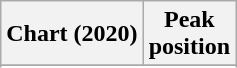<table class="wikitable sortable plainrowheaders" style="text-align:center">
<tr>
<th>Chart (2020)</th>
<th>Peak<br>position</th>
</tr>
<tr>
</tr>
<tr>
</tr>
<tr>
</tr>
<tr>
</tr>
</table>
